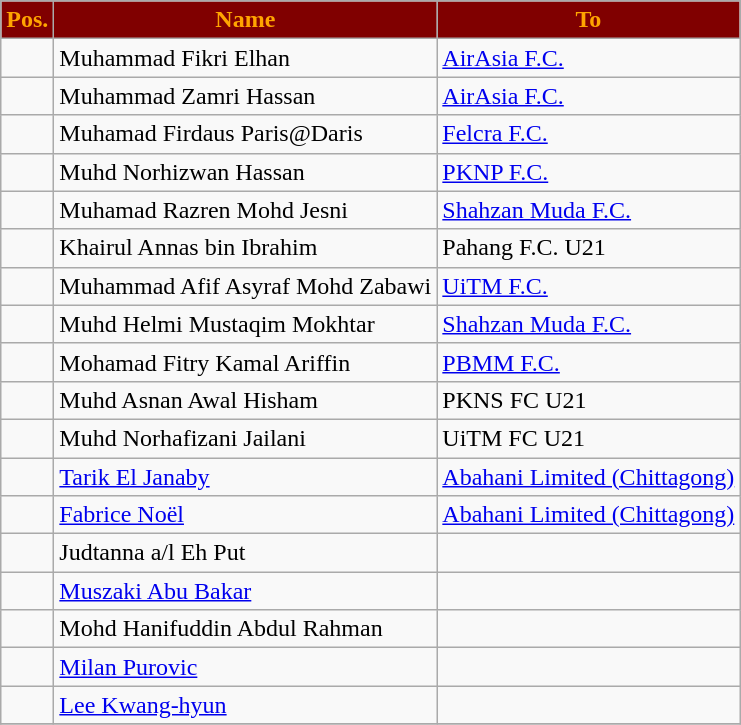<table class="wikitable sortable">
<tr>
<th style="background:Maroon; color:Orange;">Pos.</th>
<th style="background:Maroon; color:Orange;">Name</th>
<th style="background:Maroon; color:Orange;">To</th>
</tr>
<tr>
<td></td>
<td> Muhammad Fikri Elhan</td>
<td> <a href='#'>AirAsia F.C.</a></td>
</tr>
<tr>
<td></td>
<td> Muhammad Zamri Hassan</td>
<td> <a href='#'>AirAsia F.C.</a></td>
</tr>
<tr>
<td></td>
<td> Muhamad Firdaus Paris@Daris</td>
<td> <a href='#'>Felcra F.C.</a></td>
</tr>
<tr>
<td></td>
<td> Muhd Norhizwan Hassan</td>
<td> <a href='#'>PKNP F.C.</a></td>
</tr>
<tr>
<td></td>
<td> Muhamad Razren Mohd Jesni</td>
<td> <a href='#'>Shahzan Muda F.C.</a></td>
</tr>
<tr>
<td></td>
<td> Khairul Annas bin Ibrahim</td>
<td> Pahang F.C. U21</td>
</tr>
<tr>
<td></td>
<td> Muhammad Afif Asyraf Mohd Zabawi</td>
<td> <a href='#'>UiTM F.C.</a></td>
</tr>
<tr>
<td></td>
<td> Muhd Helmi Mustaqim Mokhtar</td>
<td> <a href='#'>Shahzan Muda F.C.</a></td>
</tr>
<tr>
<td></td>
<td> Mohamad Fitry Kamal Ariffin</td>
<td> <a href='#'>PBMM F.C.</a></td>
</tr>
<tr>
<td></td>
<td> Muhd Asnan Awal Hisham</td>
<td> PKNS FC U21</td>
</tr>
<tr>
<td></td>
<td> Muhd Norhafizani Jailani</td>
<td> UiTM FC U21</td>
</tr>
<tr>
<td></td>
<td> <a href='#'>Tarik El Janaby</a></td>
<td> <a href='#'>Abahani Limited (Chittagong)</a></td>
</tr>
<tr>
<td></td>
<td> <a href='#'>Fabrice Noël</a></td>
<td> <a href='#'>Abahani Limited (Chittagong)</a></td>
</tr>
<tr>
<td></td>
<td> Judtanna a/l Eh Put</td>
<td></td>
</tr>
<tr>
<td></td>
<td> <a href='#'>Muszaki Abu Bakar</a></td>
<td></td>
</tr>
<tr>
<td></td>
<td> Mohd Hanifuddin Abdul Rahman</td>
<td></td>
</tr>
<tr>
<td></td>
<td> <a href='#'>Milan Purovic</a></td>
<td></td>
</tr>
<tr>
<td></td>
<td> <a href='#'>Lee Kwang-hyun</a></td>
<td></td>
</tr>
<tr>
</tr>
</table>
